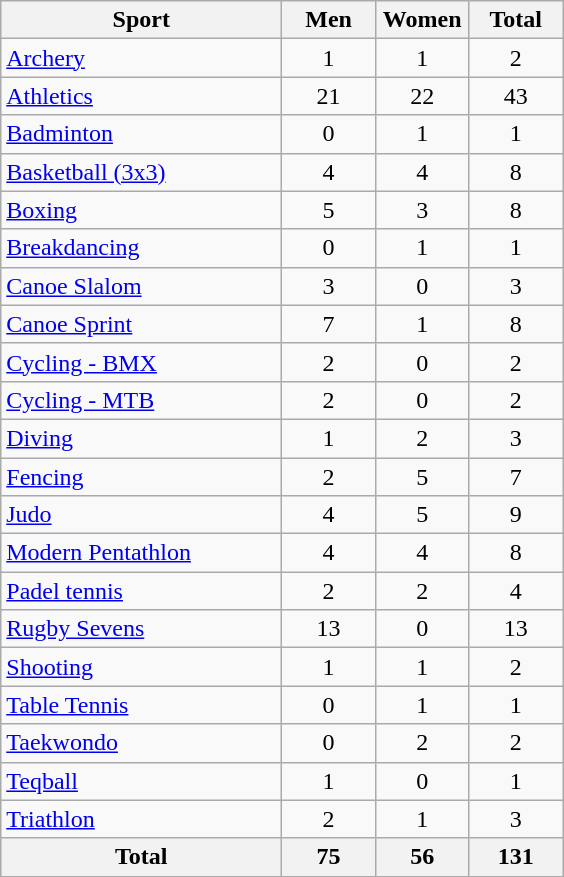<table class="wikitable sortable" style="text-align:center;">
<tr>
<th width=180>Sport</th>
<th width=55>Men</th>
<th width=55>Women</th>
<th width=55>Total</th>
</tr>
<tr>
<td align=left><a href='#'>Archery</a></td>
<td>1</td>
<td>1</td>
<td>2</td>
</tr>
<tr>
<td align=left><a href='#'>Athletics</a></td>
<td>21</td>
<td>22</td>
<td>43</td>
</tr>
<tr>
<td align=left><a href='#'>Badminton</a></td>
<td>0</td>
<td>1</td>
<td>1</td>
</tr>
<tr>
<td align=left><a href='#'>Basketball (3x3)</a></td>
<td>4</td>
<td>4</td>
<td>8</td>
</tr>
<tr>
<td align=left><a href='#'>Boxing</a></td>
<td>5</td>
<td>3</td>
<td>8</td>
</tr>
<tr>
<td align=left><a href='#'>Breakdancing</a></td>
<td>0</td>
<td>1</td>
<td>1</td>
</tr>
<tr>
<td align=left><a href='#'>Canoe Slalom</a></td>
<td>3</td>
<td>0</td>
<td>3</td>
</tr>
<tr>
<td align=left><a href='#'>Canoe Sprint</a></td>
<td>7</td>
<td>1</td>
<td>8</td>
</tr>
<tr>
<td align=left><a href='#'>Cycling - BMX</a></td>
<td>2</td>
<td>0</td>
<td>2</td>
</tr>
<tr>
<td align=left><a href='#'>Cycling - MTB</a></td>
<td>2</td>
<td>0</td>
<td>2</td>
</tr>
<tr>
<td align=left><a href='#'>Diving</a></td>
<td>1</td>
<td>2</td>
<td>3</td>
</tr>
<tr>
<td align=left><a href='#'>Fencing</a></td>
<td>2</td>
<td>5</td>
<td>7</td>
</tr>
<tr>
<td align=left><a href='#'>Judo</a></td>
<td>4</td>
<td>5</td>
<td>9</td>
</tr>
<tr>
<td align=left><a href='#'>Modern Pentathlon</a></td>
<td>4</td>
<td>4</td>
<td>8</td>
</tr>
<tr>
<td align=left><a href='#'>Padel tennis</a></td>
<td>2</td>
<td>2</td>
<td>4</td>
</tr>
<tr>
<td align=left><a href='#'>Rugby Sevens</a></td>
<td>13</td>
<td>0</td>
<td>13</td>
</tr>
<tr>
<td align=left><a href='#'>Shooting</a></td>
<td>1</td>
<td>1</td>
<td>2</td>
</tr>
<tr>
<td align=left><a href='#'>Table Tennis</a></td>
<td>0</td>
<td>1</td>
<td>1</td>
</tr>
<tr>
<td align=left><a href='#'>Taekwondo</a></td>
<td>0</td>
<td>2</td>
<td>2</td>
</tr>
<tr>
<td align=left><a href='#'>Teqball</a></td>
<td>1</td>
<td>0</td>
<td>1</td>
</tr>
<tr>
<td align=left><a href='#'>Triathlon</a></td>
<td>2</td>
<td>1</td>
<td>3</td>
</tr>
<tr>
<th>Total</th>
<th>75</th>
<th>56</th>
<th>131</th>
</tr>
</table>
